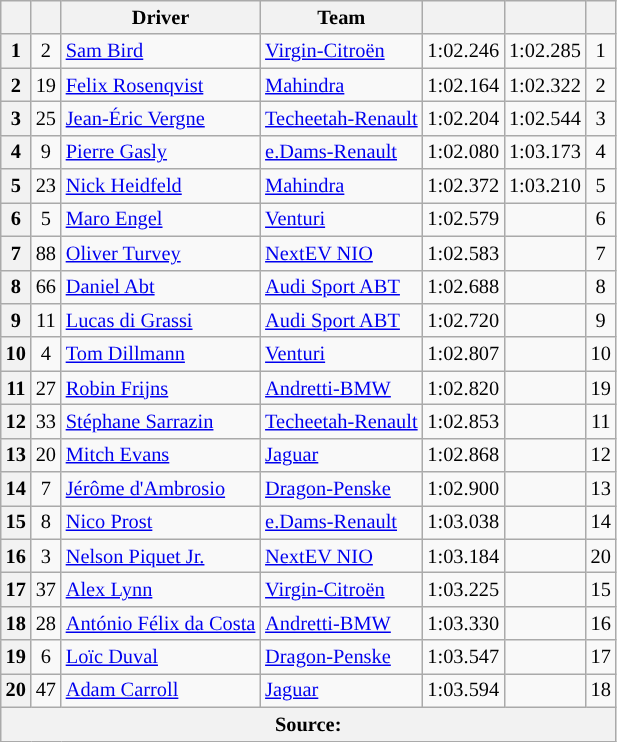<table class="wikitable sortable" style="font-size: 85%">
<tr>
<th scope="col"></th>
<th scope="col"></th>
<th scope="col">Driver</th>
<th scope="col">Team</th>
<th scope="col"></th>
<th scope="col"></th>
<th scope="col"></th>
</tr>
<tr>
<th scope="row">1</th>
<td align="center">2</td>
<td data-sort-value="BIR"> <a href='#'>Sam Bird</a></td>
<td><a href='#'>Virgin-Citroën</a></td>
<td>1:02.246</td>
<td>1:02.285</td>
<td align="center">1</td>
</tr>
<tr>
<th scope="row">2</th>
<td align="center">19</td>
<td data-sort-value="ROS"> <a href='#'>Felix Rosenqvist</a></td>
<td><a href='#'>Mahindra</a></td>
<td>1:02.164</td>
<td>1:02.322</td>
<td align="center">2</td>
</tr>
<tr>
<th scope="row">3</th>
<td align="center">25</td>
<td data-sort-value="VER"> <a href='#'>Jean-Éric Vergne</a></td>
<td><a href='#'>Techeetah-Renault</a></td>
<td>1:02.204</td>
<td>1:02.544</td>
<td align="center">3</td>
</tr>
<tr>
<th scope="row">4</th>
<td align="center">9</td>
<td data-sort-value="GAS"> <a href='#'>Pierre Gasly</a></td>
<td><a href='#'>e.Dams-Renault</a></td>
<td>1:02.080</td>
<td>1:03.173</td>
<td align="center">4</td>
</tr>
<tr>
<th scope="row">5</th>
<td align="center">23</td>
<td data-sort-value="HEI"> <a href='#'>Nick Heidfeld</a></td>
<td><a href='#'>Mahindra</a></td>
<td>1:02.372</td>
<td>1:03.210</td>
<td align="center">5</td>
</tr>
<tr>
<th scope="row">6</th>
<td align="center">5</td>
<td data-sort-value="ENG"> <a href='#'>Maro Engel</a></td>
<td><a href='#'>Venturi</a></td>
<td>1:02.579</td>
<td></td>
<td align="center">6</td>
</tr>
<tr>
<th scope="row">7</th>
<td align="center">88</td>
<td data-sort-value="TUR"> <a href='#'>Oliver Turvey</a></td>
<td><a href='#'>NextEV NIO</a></td>
<td>1:02.583</td>
<td></td>
<td align="center">7</td>
</tr>
<tr>
<th scope="row">8</th>
<td align="center">66</td>
<td data-sort-value="ABT"> <a href='#'>Daniel Abt</a></td>
<td><a href='#'>Audi Sport ABT</a></td>
<td>1:02.688</td>
<td></td>
<td align="center">8</td>
</tr>
<tr>
<th scope="row">9</th>
<td align="center">11</td>
<td data-sort-value="DIG"> <a href='#'>Lucas di Grassi</a></td>
<td><a href='#'>Audi Sport ABT</a></td>
<td>1:02.720</td>
<td></td>
<td align="center">9</td>
</tr>
<tr>
<th scope="row">10</th>
<td align="center">4</td>
<td data-sort-value="DIL"> <a href='#'>Tom Dillmann</a></td>
<td><a href='#'>Venturi</a></td>
<td>1:02.807</td>
<td></td>
<td align="center">10</td>
</tr>
<tr>
<th scope="row">11</th>
<td align="center">27</td>
<td data-sort-value="FRI"> <a href='#'>Robin Frijns</a></td>
<td><a href='#'>Andretti-BMW</a></td>
<td>1:02.820</td>
<td></td>
<td align="center">19</td>
</tr>
<tr>
<th scope="row">12</th>
<td align="center">33</td>
<td data-sort-value="SAR"> <a href='#'>Stéphane Sarrazin</a></td>
<td><a href='#'>Techeetah-Renault</a></td>
<td>1:02.853</td>
<td></td>
<td align="center">11</td>
</tr>
<tr>
<th scope="row">13</th>
<td align="center">20</td>
<td data-sort-value="EVA"> <a href='#'>Mitch Evans</a></td>
<td><a href='#'>Jaguar</a></td>
<td>1:02.868</td>
<td></td>
<td align="center">12</td>
</tr>
<tr>
<th scope="row">14</th>
<td align="center">7</td>
<td data-sort-value="DAM"> <a href='#'>Jérôme d'Ambrosio</a></td>
<td><a href='#'>Dragon-Penske</a></td>
<td>1:02.900</td>
<td></td>
<td align="center">13</td>
</tr>
<tr>
<th scope="row">15</th>
<td align="center">8</td>
<td data-sort-value="PRO"> <a href='#'>Nico Prost</a></td>
<td><a href='#'>e.Dams-Renault</a></td>
<td>1:03.038</td>
<td></td>
<td align="center">14</td>
</tr>
<tr>
<th scope="row">16</th>
<td align="center">3</td>
<td data-sort-value="PIQ"> <a href='#'>Nelson Piquet Jr.</a></td>
<td><a href='#'>NextEV NIO</a></td>
<td>1:03.184</td>
<td></td>
<td align="center">20</td>
</tr>
<tr>
<th scope="row">17</th>
<td align="center">37</td>
<td data-sort-value="LYN"> <a href='#'>Alex Lynn</a></td>
<td><a href='#'>Virgin-Citroën</a></td>
<td>1:03.225</td>
<td></td>
<td align="center">15</td>
</tr>
<tr>
<th scope="row">18</th>
<td align="center">28</td>
<td data-sort-value="FDC"> <a href='#'>António Félix da Costa</a></td>
<td><a href='#'>Andretti-BMW</a></td>
<td>1:03.330</td>
<td></td>
<td align="center">16</td>
</tr>
<tr>
<th scope="row">19</th>
<td align="center">6</td>
<td data-sort-value="DUV"> <a href='#'>Loïc Duval</a></td>
<td><a href='#'>Dragon-Penske</a></td>
<td>1:03.547</td>
<td></td>
<td align="center">17</td>
</tr>
<tr>
<th scope="row">20</th>
<td align="center">47</td>
<td data-sort-value="CAR"> <a href='#'>Adam Carroll</a></td>
<td><a href='#'>Jaguar</a></td>
<td>1:03.594</td>
<td></td>
<td align="center">18</td>
</tr>
<tr>
<th colspan="7">Source:</th>
</tr>
</table>
